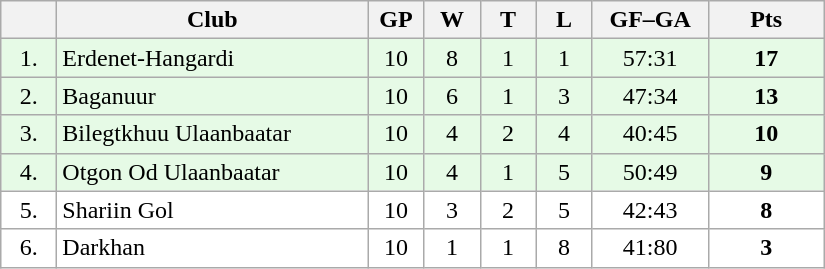<table class="wikitable">
<tr>
<th width="30"></th>
<th width="200">Club</th>
<th width="30">GP</th>
<th width="30">W</th>
<th width="30">T</th>
<th width="30">L</th>
<th width="70">GF–GA</th>
<th width="70">Pts</th>
</tr>
<tr bgcolor="#e6fae6" align="center">
<td>1.</td>
<td align="left">Erdenet-Hangardi</td>
<td>10</td>
<td>8</td>
<td>1</td>
<td>1</td>
<td>57:31</td>
<td><strong>17</strong></td>
</tr>
<tr bgcolor="#e6fae6" align="center">
<td>2.</td>
<td align="left">Baganuur</td>
<td>10</td>
<td>6</td>
<td>1</td>
<td>3</td>
<td>47:34</td>
<td><strong>13</strong></td>
</tr>
<tr bgcolor="#e6fae6" align="center">
<td>3.</td>
<td align="left">Bilegtkhuu Ulaanbaatar</td>
<td>10</td>
<td>4</td>
<td>2</td>
<td>4</td>
<td>40:45</td>
<td><strong>10</strong></td>
</tr>
<tr bgcolor="#e6fae6" align="center">
<td>4.</td>
<td align="left">Otgon Od Ulaanbaatar</td>
<td>10</td>
<td>4</td>
<td>1</td>
<td>5</td>
<td>50:49</td>
<td><strong>9</strong></td>
</tr>
<tr bgcolor="#FFFFFF" align="center">
<td>5.</td>
<td align="left">Shariin Gol</td>
<td>10</td>
<td>3</td>
<td>2</td>
<td>5</td>
<td>42:43</td>
<td><strong>8</strong></td>
</tr>
<tr bgcolor="#FFFFFF" align="center">
<td>6.</td>
<td align="left">Darkhan</td>
<td>10</td>
<td>1</td>
<td>1</td>
<td>8</td>
<td>41:80</td>
<td><strong>3</strong></td>
</tr>
</table>
